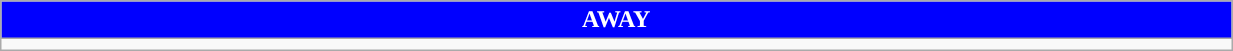<table class="wikitable collapsible collapsed" style="width:65%">
<tr>
<th colspan=7 ! style="color:white; background:#0000FF">AWAY</th>
</tr>
<tr>
<td></td>
</tr>
</table>
